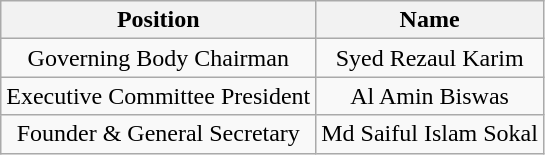<table class="wikitable" style="text-align:center;margin-left:1em;float:center">
<tr>
<th>Position</th>
<th>Name</th>
</tr>
<tr>
<td>Governing Body Chairman</td>
<td> Syed Rezaul Karim</td>
</tr>
<tr>
<td>Executive Committee President</td>
<td> Al Amin Biswas</td>
</tr>
<tr>
<td>Founder & General Secretary</td>
<td> Md Saiful Islam Sokal</td>
</tr>
</table>
